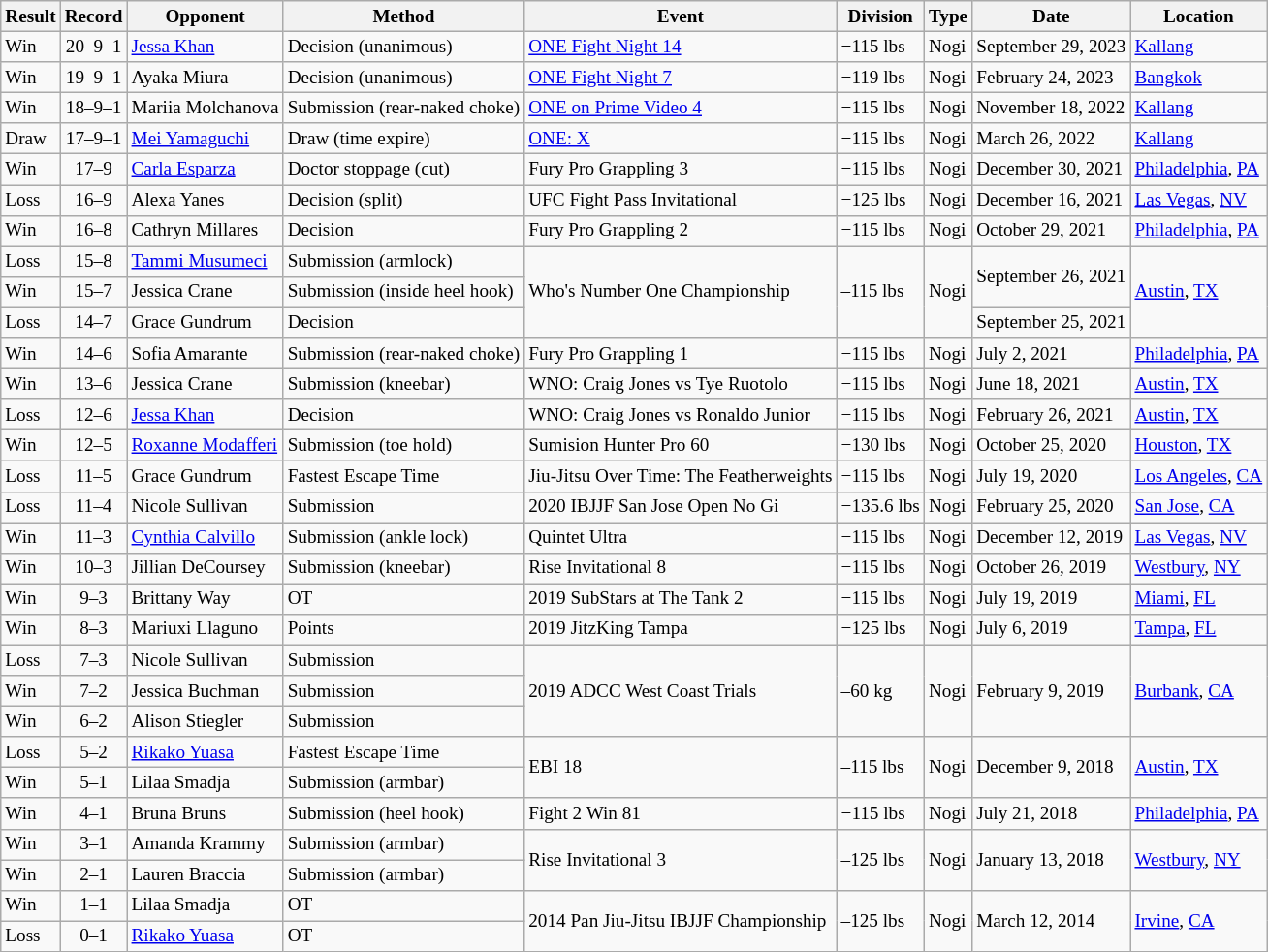<table class="wikitable sortable" style="font-size:80%; text-align:left;">
<tr>
<th>Result</th>
<th>Record</th>
<th>Opponent</th>
<th>Method</th>
<th>Event</th>
<th>Division</th>
<th>Type</th>
<th>Date</th>
<th>Location</th>
</tr>
<tr>
<td>Win</td>
<td style="text-align:center;">20–9–1</td>
<td> <a href='#'>Jessa Khan</a></td>
<td>Decision (unanimous)</td>
<td><a href='#'>ONE Fight Night 14</a></td>
<td>−115 lbs</td>
<td>Nogi</td>
<td>September 29, 2023</td>
<td><a href='#'>Kallang</a></td>
</tr>
<tr>
<td>Win</td>
<td style="text-align:center;">19–9–1</td>
<td> Ayaka Miura</td>
<td>Decision (unanimous)</td>
<td><a href='#'>ONE Fight Night 7</a></td>
<td>−119 lbs</td>
<td>Nogi</td>
<td>February 24, 2023</td>
<td><a href='#'>Bangkok</a></td>
</tr>
<tr>
<td>Win</td>
<td style="text-align:center;">18–9–1</td>
<td> Mariia Molchanova</td>
<td>Submission (rear-naked choke)</td>
<td><a href='#'>ONE on Prime Video 4</a></td>
<td>−115 lbs</td>
<td>Nogi</td>
<td>November 18, 2022</td>
<td><a href='#'>Kallang</a></td>
</tr>
<tr>
<td>Draw</td>
<td style="text-align:center;">17–9–1</td>
<td> <a href='#'>Mei Yamaguchi</a></td>
<td>Draw (time expire)</td>
<td><a href='#'>ONE: X</a></td>
<td>−115 lbs</td>
<td>Nogi</td>
<td>March 26, 2022</td>
<td><a href='#'>Kallang</a></td>
</tr>
<tr>
<td>Win</td>
<td style="text-align:center;">17–9</td>
<td> <a href='#'>Carla Esparza</a></td>
<td>Doctor stoppage (cut)</td>
<td>Fury Pro Grappling 3</td>
<td>−115 lbs</td>
<td>Nogi</td>
<td>December 30, 2021</td>
<td><a href='#'>Philadelphia</a>, <a href='#'>PA</a></td>
</tr>
<tr>
<td>Loss</td>
<td style="text-align:center;">16–9</td>
<td> Alexa Yanes</td>
<td>Decision (split)</td>
<td>UFC Fight Pass Invitational</td>
<td>−125 lbs</td>
<td>Nogi</td>
<td>December 16, 2021</td>
<td><a href='#'>Las Vegas</a>, <a href='#'>NV</a></td>
</tr>
<tr>
<td>Win</td>
<td style="text-align:center;">16–8</td>
<td> Cathryn Millares</td>
<td>Decision</td>
<td>Fury Pro Grappling 2</td>
<td>−115 lbs</td>
<td>Nogi</td>
<td>October 29, 2021</td>
<td><a href='#'>Philadelphia</a>, <a href='#'>PA</a></td>
</tr>
<tr>
<td>Loss</td>
<td style="text-align:center;">15–8</td>
<td> <a href='#'>Tammi Musumeci</a></td>
<td>Submission (armlock)</td>
<td rowspan="3">Who's Number One Championship</td>
<td rowspan="3">–115 lbs</td>
<td rowspan="3">Nogi</td>
<td rowspan="2">September 26, 2021</td>
<td rowspan="3"><a href='#'>Austin</a>, <a href='#'>TX</a></td>
</tr>
<tr>
<td>Win</td>
<td style="text-align:center;">15–7</td>
<td> Jessica Crane</td>
<td>Submission (inside heel hook)</td>
</tr>
<tr>
<td>Loss</td>
<td style="text-align:center;">14–7</td>
<td> Grace Gundrum</td>
<td>Decision</td>
<td>September 25, 2021</td>
</tr>
<tr>
<td>Win</td>
<td style="text-align:center;">14–6</td>
<td> Sofia Amarante</td>
<td>Submission (rear-naked choke)</td>
<td>Fury Pro Grappling 1</td>
<td>−115 lbs</td>
<td>Nogi</td>
<td>July 2, 2021</td>
<td><a href='#'>Philadelphia</a>, <a href='#'>PA</a></td>
</tr>
<tr>
<td>Win</td>
<td style="text-align:center;">13–6</td>
<td> Jessica Crane</td>
<td>Submission (kneebar)</td>
<td>WNO: Craig Jones vs Tye Ruotolo</td>
<td>−115 lbs</td>
<td>Nogi</td>
<td>June 18, 2021</td>
<td><a href='#'>Austin</a>, <a href='#'>TX</a></td>
</tr>
<tr>
<td>Loss</td>
<td style="text-align:center;">12–6</td>
<td> <a href='#'>Jessa Khan</a></td>
<td>Decision</td>
<td>WNO: Craig Jones vs Ronaldo Junior</td>
<td>−115 lbs</td>
<td>Nogi</td>
<td>February 26, 2021</td>
<td><a href='#'>Austin</a>, <a href='#'>TX</a></td>
</tr>
<tr>
<td>Win</td>
<td style="text-align:center;">12–5</td>
<td> <a href='#'>Roxanne Modafferi</a></td>
<td>Submission (toe hold)</td>
<td>Sumision Hunter Pro 60</td>
<td>−130 lbs</td>
<td>Nogi</td>
<td>October 25, 2020</td>
<td><a href='#'>Houston</a>, <a href='#'>TX</a></td>
</tr>
<tr>
<td>Loss</td>
<td style="text-align:center;">11–5</td>
<td> Grace Gundrum</td>
<td>Fastest Escape Time</td>
<td>Jiu-Jitsu Over Time: The Featherweights</td>
<td>−115 lbs</td>
<td>Nogi</td>
<td>July 19, 2020</td>
<td><a href='#'>Los Angeles</a>, <a href='#'>CA</a></td>
</tr>
<tr>
<td>Loss</td>
<td style="text-align:center;">11–4</td>
<td> Nicole Sullivan</td>
<td>Submission</td>
<td>2020 IBJJF San Jose Open No Gi</td>
<td>−135.6 lbs</td>
<td>Nogi</td>
<td>February 25, 2020</td>
<td><a href='#'>San Jose</a>, <a href='#'>CA</a></td>
</tr>
<tr>
<td>Win</td>
<td style="text-align:center;">11–3</td>
<td> <a href='#'>Cynthia Calvillo</a></td>
<td>Submission (ankle lock)</td>
<td>Quintet Ultra</td>
<td>−115 lbs</td>
<td>Nogi</td>
<td>December 12, 2019</td>
<td><a href='#'>Las Vegas</a>, <a href='#'>NV</a></td>
</tr>
<tr>
<td>Win</td>
<td style="text-align:center;">10–3</td>
<td> Jillian DeCoursey</td>
<td>Submission (kneebar)</td>
<td>Rise Invitational 8</td>
<td>−115 lbs</td>
<td>Nogi</td>
<td>October 26, 2019</td>
<td><a href='#'>Westbury</a>, <a href='#'>NY</a></td>
</tr>
<tr>
<td>Win</td>
<td style="text-align:center;">9–3</td>
<td> Brittany Way</td>
<td>OT</td>
<td>2019 SubStars at The Tank 2</td>
<td>−115 lbs</td>
<td>Nogi</td>
<td>July 19, 2019</td>
<td><a href='#'>Miami</a>, <a href='#'>FL</a></td>
</tr>
<tr>
<td>Win</td>
<td style="text-align:center;">8–3</td>
<td> Mariuxi Llaguno</td>
<td>Points</td>
<td>2019 JitzKing Tampa</td>
<td>−125 lbs</td>
<td>Nogi</td>
<td>July 6, 2019</td>
<td><a href='#'>Tampa</a>, <a href='#'>FL</a></td>
</tr>
<tr>
<td>Loss</td>
<td style="text-align:center;">7–3</td>
<td> Nicole Sullivan</td>
<td>Submission</td>
<td rowspan="3">2019 ADCC West Coast Trials</td>
<td rowspan="3">–60 kg</td>
<td rowspan="3">Nogi</td>
<td rowspan="3">February 9, 2019</td>
<td rowspan="3"><a href='#'>Burbank</a>, <a href='#'>CA</a></td>
</tr>
<tr>
<td>Win</td>
<td style="text-align:center;">7–2</td>
<td> Jessica Buchman</td>
<td>Submission</td>
</tr>
<tr>
<td>Win</td>
<td style="text-align:center;">6–2</td>
<td> Alison Stiegler</td>
<td>Submission</td>
</tr>
<tr>
<td>Loss</td>
<td style="text-align:center;">5–2</td>
<td> <a href='#'>Rikako Yuasa</a></td>
<td>Fastest Escape Time</td>
<td rowspan="2">EBI 18</td>
<td rowspan="2">–115 lbs</td>
<td rowspan="2">Nogi</td>
<td rowspan="2">December 9, 2018</td>
<td rowspan="2"><a href='#'>Austin</a>, <a href='#'>TX</a></td>
</tr>
<tr>
<td>Win</td>
<td style="text-align:center;">5–1</td>
<td> Lilaa Smadja</td>
<td>Submission (armbar)</td>
</tr>
<tr>
<td>Win</td>
<td style="text-align:center;">4–1</td>
<td> Bruna Bruns</td>
<td>Submission (heel hook)</td>
<td>Fight 2 Win 81</td>
<td>−115 lbs</td>
<td>Nogi</td>
<td>July 21, 2018</td>
<td><a href='#'>Philadelphia</a>, <a href='#'>PA</a></td>
</tr>
<tr>
<td>Win</td>
<td style="text-align:center;">3–1</td>
<td> Amanda Krammy</td>
<td>Submission (armbar)</td>
<td rowspan="2">Rise Invitational 3</td>
<td rowspan="2">–125 lbs</td>
<td rowspan="2">Nogi</td>
<td rowspan="2">January 13, 2018</td>
<td rowspan="2"><a href='#'>Westbury</a>, <a href='#'>NY</a></td>
</tr>
<tr>
<td>Win</td>
<td style="text-align:center;">2–1</td>
<td> Lauren Braccia</td>
<td>Submission (armbar)</td>
</tr>
<tr>
<td>Win</td>
<td style="text-align:center;">1–1</td>
<td> Lilaa Smadja</td>
<td>OT</td>
<td rowspan="2">2014 Pan Jiu-Jitsu IBJJF Championship</td>
<td rowspan="2">–125 lbs</td>
<td rowspan="2">Nogi</td>
<td rowspan="2">March 12, 2014</td>
<td rowspan="2"><a href='#'>Irvine</a>, <a href='#'>CA</a></td>
</tr>
<tr>
<td>Loss</td>
<td style="text-align:center;">0–1</td>
<td> <a href='#'>Rikako Yuasa</a></td>
<td>OT</td>
</tr>
</table>
